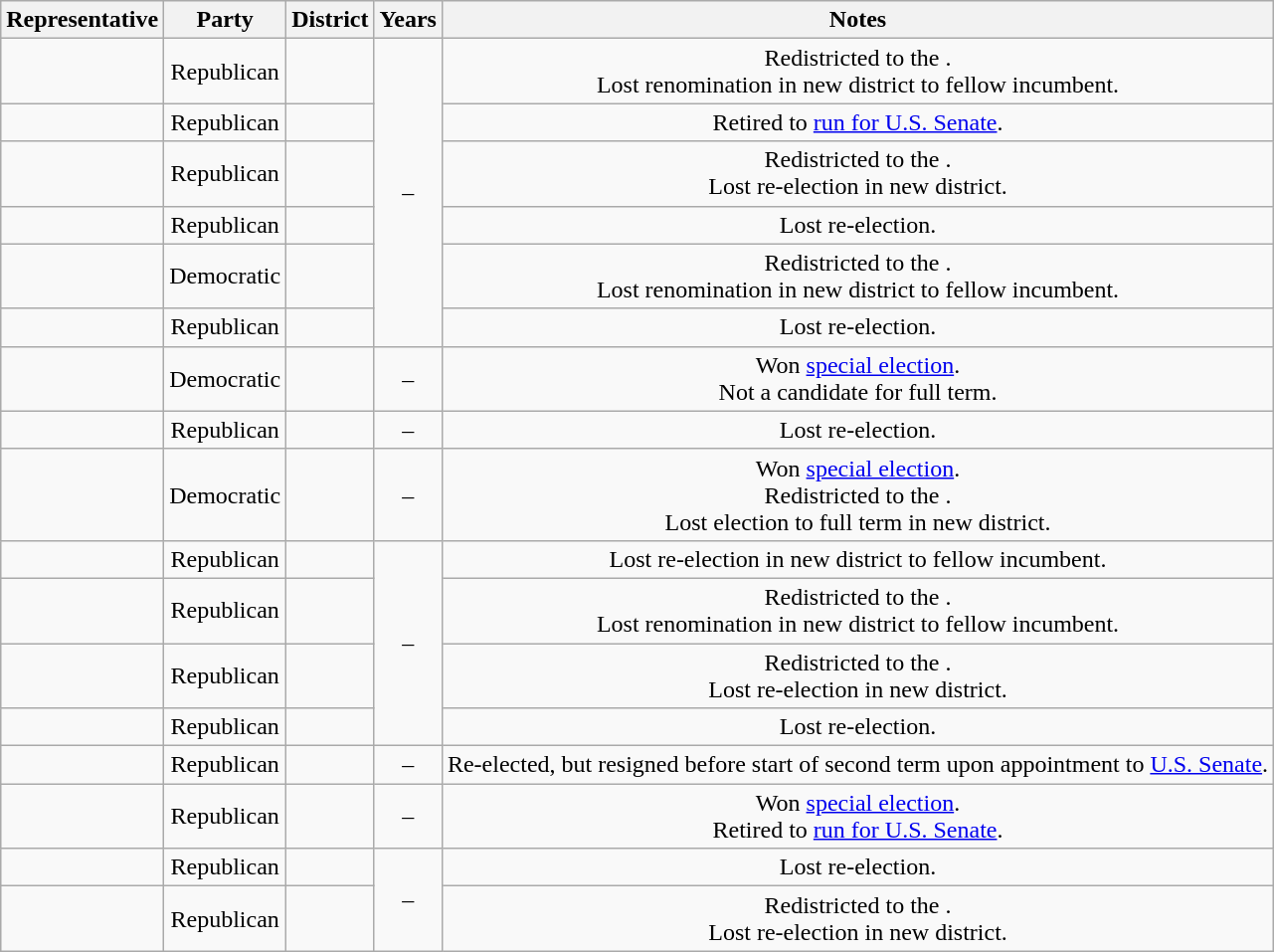<table class="wikitable sortable" style="text-align:center">
<tr valign=bottom>
<th>Representative</th>
<th>Party</th>
<th>District</th>
<th>Years</th>
<th>Notes</th>
</tr>
<tr>
<td align=left></td>
<td>Republican</td>
<td></td>
<td rowspan="6" nowrap=""> –<br></td>
<td>Redistricted to the .<br>Lost renomination in new district to fellow incumbent.</td>
</tr>
<tr>
<td align=left></td>
<td>Republican</td>
<td></td>
<td>Retired to <a href='#'>run for U.S. Senate</a>.</td>
</tr>
<tr>
<td align=left></td>
<td>Republican</td>
<td></td>
<td>Redistricted to the .<br>Lost re-election in new district.</td>
</tr>
<tr>
<td align=left></td>
<td>Republican</td>
<td></td>
<td>Lost re-election.</td>
</tr>
<tr>
<td align=left></td>
<td>Democratic</td>
<td></td>
<td>Redistricted to the .<br>Lost renomination in new district to fellow incumbent.</td>
</tr>
<tr>
<td align=left></td>
<td>Republican</td>
<td></td>
<td>Lost re-election.</td>
</tr>
<tr>
<td align=left></td>
<td>Democratic</td>
<td></td>
<td nowrap> –<br></td>
<td>Won <a href='#'>special election</a>.<br>Not a candidate for full term.</td>
</tr>
<tr>
<td align=left></td>
<td>Republican</td>
<td></td>
<td nowrap> –<br></td>
<td>Lost re-election.</td>
</tr>
<tr>
<td align=left></td>
<td>Democratic</td>
<td></td>
<td nowrap> –<br></td>
<td>Won <a href='#'>special election</a>.<br>Redistricted to the .<br>Lost election to full term in new district.</td>
</tr>
<tr>
<td align=left></td>
<td>Republican</td>
<td></td>
<td rowspan="4" nowrap=""> –<br></td>
<td>Lost re-election in new district to fellow incumbent.</td>
</tr>
<tr>
<td align=left></td>
<td>Republican</td>
<td></td>
<td>Redistricted to the .<br>Lost renomination in new district to fellow incumbent.</td>
</tr>
<tr>
<td align=left></td>
<td>Republican</td>
<td></td>
<td>Redistricted to the .<br>Lost re-election in new district.</td>
</tr>
<tr>
<td align=left></td>
<td>Republican</td>
<td></td>
<td>Lost re-election.</td>
</tr>
<tr>
<td align=left></td>
<td>Republican</td>
<td></td>
<td nowrap> –<br></td>
<td>Re-elected, but resigned before start of second term upon appointment to <a href='#'>U.S. Senate</a>.</td>
</tr>
<tr>
<td align=left></td>
<td>Republican</td>
<td></td>
<td nowrap> –<br></td>
<td>Won <a href='#'>special election</a>.<br>Retired to <a href='#'>run for U.S. Senate</a>.</td>
</tr>
<tr>
<td align=left></td>
<td>Republican</td>
<td></td>
<td rowspan="2" nowrap=""> –<br></td>
<td>Lost re-election.</td>
</tr>
<tr>
<td align=left></td>
<td>Republican</td>
<td></td>
<td>Redistricted to the .<br>Lost re-election in new district.</td>
</tr>
</table>
